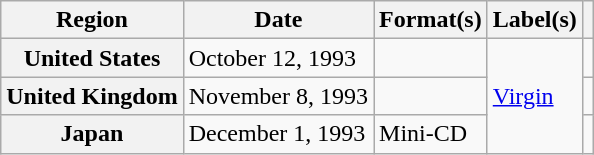<table class="wikitable plainrowheaders">
<tr>
<th scope="col">Region</th>
<th scope="col">Date</th>
<th scope="col">Format(s)</th>
<th scope="col">Label(s)</th>
<th scope="col"></th>
</tr>
<tr>
<th scope="row">United States</th>
<td>October 12, 1993</td>
<td></td>
<td rowspan="3"><a href='#'>Virgin</a></td>
<td></td>
</tr>
<tr>
<th scope="row">United Kingdom</th>
<td>November 8, 1993</td>
<td></td>
<td></td>
</tr>
<tr>
<th scope="row">Japan</th>
<td>December 1, 1993</td>
<td>Mini-CD</td>
<td></td>
</tr>
</table>
